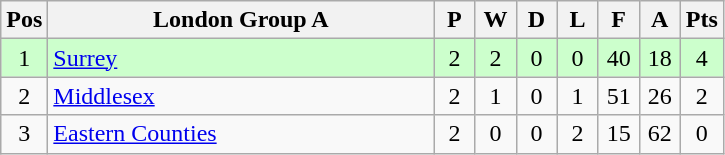<table class="wikitable" style="font-size: 100%">
<tr>
<th width=20>Pos</th>
<th width=250>London Group A</th>
<th width=20>P</th>
<th width=20>W</th>
<th width=20>D</th>
<th width=20>L</th>
<th width=20>F</th>
<th width=20>A</th>
<th width=20>Pts</th>
</tr>
<tr align=center style="background: #CCFFCC;">
<td>1</td>
<td align="left"><a href='#'>Surrey</a></td>
<td>2</td>
<td>2</td>
<td>0</td>
<td>0</td>
<td>40</td>
<td>18</td>
<td>4</td>
</tr>
<tr align=center>
<td>2</td>
<td align="left"><a href='#'>Middlesex</a></td>
<td>2</td>
<td>1</td>
<td>0</td>
<td>1</td>
<td>51</td>
<td>26</td>
<td>2</td>
</tr>
<tr align=center>
<td>3</td>
<td align="left"><a href='#'>Eastern Counties</a></td>
<td>2</td>
<td>0</td>
<td>0</td>
<td>2</td>
<td>15</td>
<td>62</td>
<td>0</td>
</tr>
</table>
